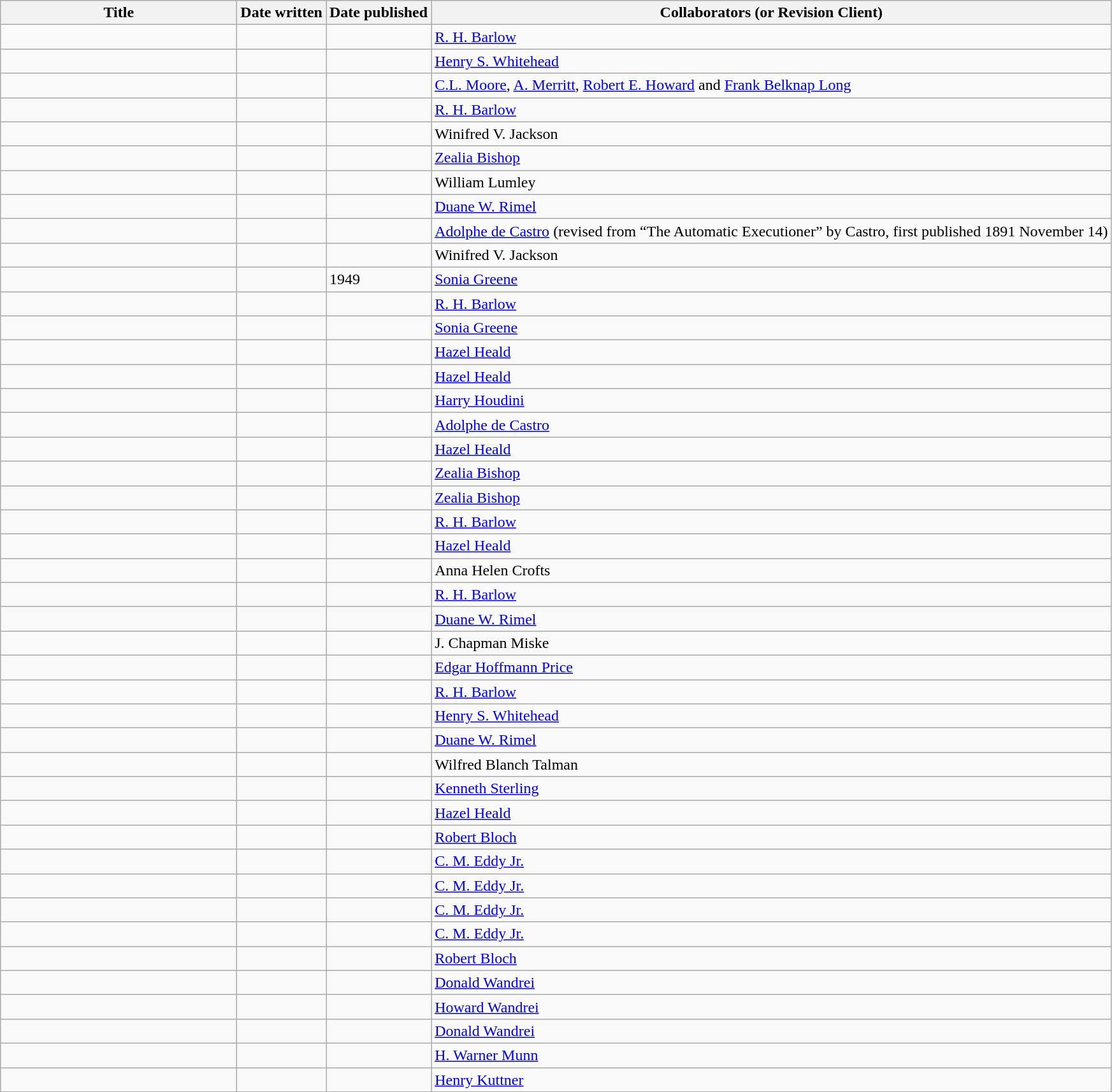<table class="wikitable sortable">
<tr>
<th style="width:15em">Title</th>
<th>Date written</th>
<th>Date published</th>
<th>Collaborators (or Revision Client)</th>
</tr>
<tr>
<td></td>
<td></td>
<td></td>
<td><a href='#'>R. H. Barlow</a></td>
</tr>
<tr>
<td></td>
<td></td>
<td></td>
<td><a href='#'>Henry S. Whitehead</a></td>
</tr>
<tr>
<td></td>
<td></td>
<td></td>
<td><a href='#'>C.L. Moore</a>, <a href='#'>A. Merritt</a>, <a href='#'>Robert E. Howard</a> and <a href='#'>Frank Belknap Long</a></td>
</tr>
<tr>
<td></td>
<td></td>
<td></td>
<td><a href='#'>R. H. Barlow</a></td>
</tr>
<tr>
<td></td>
<td></td>
<td></td>
<td>Winifred V. Jackson</td>
</tr>
<tr>
<td></td>
<td></td>
<td></td>
<td><a href='#'>Zealia Bishop</a></td>
</tr>
<tr>
<td></td>
<td></td>
<td></td>
<td>William Lumley</td>
</tr>
<tr>
<td></td>
<td></td>
<td></td>
<td><a href='#'>Duane W. Rimel</a></td>
</tr>
<tr>
<td></td>
<td></td>
<td></td>
<td><a href='#'>Adolphe de Castro</a> (revised from “The Automatic Executioner” by Castro, first published 1891 November 14)</td>
</tr>
<tr>
<td></td>
<td></td>
<td></td>
<td>Winifred V. Jackson</td>
</tr>
<tr>
<td></td>
<td></td>
<td>1949</td>
<td><a href='#'>Sonia Greene</a></td>
</tr>
<tr>
<td></td>
<td></td>
<td></td>
<td><a href='#'>R. H. Barlow</a></td>
</tr>
<tr>
<td></td>
<td></td>
<td></td>
<td><a href='#'>Sonia Greene</a></td>
</tr>
<tr>
<td></td>
<td></td>
<td></td>
<td><a href='#'>Hazel Heald</a></td>
</tr>
<tr>
<td></td>
<td></td>
<td></td>
<td><a href='#'>Hazel Heald</a></td>
</tr>
<tr>
<td></td>
<td></td>
<td></td>
<td><a href='#'>Harry Houdini</a></td>
</tr>
<tr>
<td></td>
<td></td>
<td></td>
<td><a href='#'>Adolphe de Castro</a></td>
</tr>
<tr>
<td></td>
<td></td>
<td></td>
<td><a href='#'>Hazel Heald</a></td>
</tr>
<tr>
<td></td>
<td></td>
<td></td>
<td><a href='#'>Zealia Bishop</a></td>
</tr>
<tr>
<td></td>
<td></td>
<td></td>
<td><a href='#'>Zealia Bishop</a></td>
</tr>
<tr>
<td></td>
<td></td>
<td></td>
<td><a href='#'>R. H. Barlow</a></td>
</tr>
<tr>
<td></td>
<td></td>
<td></td>
<td><a href='#'>Hazel Heald</a></td>
</tr>
<tr>
<td></td>
<td></td>
<td></td>
<td>Anna Helen Crofts</td>
</tr>
<tr>
<td></td>
<td></td>
<td></td>
<td><a href='#'>R. H. Barlow</a></td>
</tr>
<tr>
<td></td>
<td></td>
<td></td>
<td><a href='#'>Duane W. Rimel</a></td>
</tr>
<tr>
<td></td>
<td></td>
<td></td>
<td>J. Chapman Miske </td>
</tr>
<tr>
<td></td>
<td></td>
<td></td>
<td><a href='#'>Edgar Hoffmann Price</a></td>
</tr>
<tr>
<td></td>
<td></td>
<td></td>
<td><a href='#'>R. H. Barlow</a></td>
</tr>
<tr>
<td></td>
<td></td>
<td></td>
<td><a href='#'>Henry S. Whitehead</a></td>
</tr>
<tr>
<td></td>
<td></td>
<td></td>
<td><a href='#'>Duane W. Rimel</a></td>
</tr>
<tr>
<td></td>
<td></td>
<td></td>
<td>Wilfred Blanch Talman</td>
</tr>
<tr>
<td></td>
<td></td>
<td></td>
<td><a href='#'>Kenneth Sterling</a></td>
</tr>
<tr>
<td></td>
<td></td>
<td></td>
<td><a href='#'>Hazel Heald</a></td>
</tr>
<tr>
<td></td>
<td></td>
<td></td>
<td><a href='#'>Robert Bloch</a></td>
</tr>
<tr>
<td></td>
<td></td>
<td></td>
<td><a href='#'>C. M. Eddy Jr.</a></td>
</tr>
<tr>
<td></td>
<td></td>
<td></td>
<td><a href='#'>C. M. Eddy Jr.</a></td>
</tr>
<tr>
<td></td>
<td></td>
<td></td>
<td><a href='#'>C. M. Eddy Jr.</a></td>
</tr>
<tr>
<td></td>
<td></td>
<td></td>
<td><a href='#'>C. M. Eddy Jr.</a></td>
</tr>
<tr>
<td></td>
<td></td>
<td></td>
<td><a href='#'>Robert Bloch</a></td>
</tr>
<tr>
<td></td>
<td></td>
<td></td>
<td><a href='#'>Donald Wandrei</a></td>
</tr>
<tr>
<td></td>
<td></td>
<td></td>
<td><a href='#'>Howard Wandrei</a></td>
</tr>
<tr>
<td></td>
<td></td>
<td></td>
<td><a href='#'>Donald Wandrei</a></td>
</tr>
<tr>
<td></td>
<td></td>
<td></td>
<td><a href='#'>H. Warner Munn</a></td>
</tr>
<tr>
<td></td>
<td></td>
<td></td>
<td><a href='#'>Henry Kuttner</a></td>
</tr>
</table>
